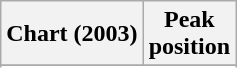<table class="wikitable sortable">
<tr>
<th style="text-align:center;">Chart (2003)</th>
<th style="text-align:center;">Peak<br>position</th>
</tr>
<tr>
</tr>
<tr>
</tr>
</table>
